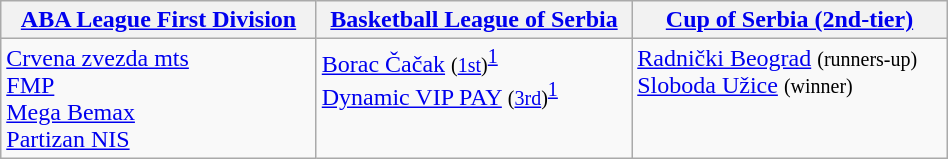<table class=wikitable width=50%>
<tr>
<th width=13%><a href='#'>ABA League First Division</a></th>
<th width=13%><a href='#'>Basketball League of Serbia</a></th>
<th width=13%><a href='#'>Cup of Serbia (2nd-tier)</a></th>
</tr>
<tr valign=top>
<td><a href='#'>Crvena zvezda mts</a><br><a href='#'>FMP</a><br><a href='#'>Mega Bemax</a><br><a href='#'>Partizan NIS</a></td>
<td><a href='#'>Borac Čačak</a> <small>(<a href='#'>1st</a>)</small><sup><a href='#'>1</a></sup><br><a href='#'>Dynamic VIP PAY</a> <small>(<a href='#'>3rd</a>)</small><sup><a href='#'>1</a></sup></td>
<td><a href='#'>Radnički Beograd</a> <small>(runners-up)</small><br><a href='#'>Sloboda Užice</a> <small>(winner)</small></td>
</tr>
</table>
